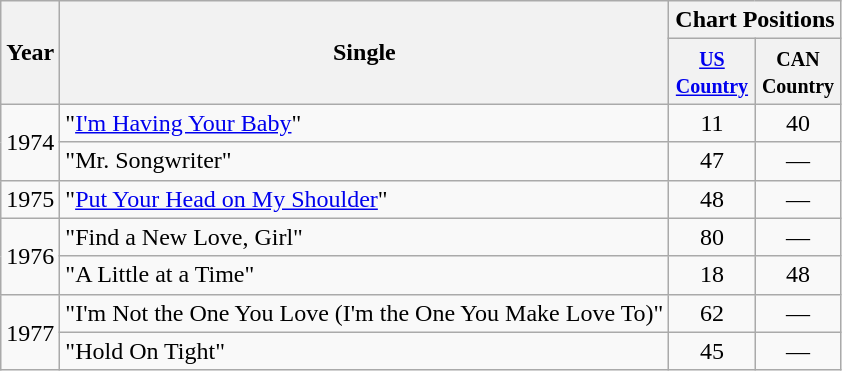<table class="wikitable">
<tr>
<th rowspan="2">Year</th>
<th rowspan="2">Single</th>
<th colspan="2">Chart Positions</th>
</tr>
<tr>
<th width="50"><small><a href='#'>US Country</a></small></th>
<th width="50"><small>CAN Country</small></th>
</tr>
<tr>
<td rowspan=2>1974</td>
<td>"<a href='#'>I'm Having Your Baby</a>"</td>
<td align=center>11</td>
<td align=center>40</td>
</tr>
<tr>
<td>"Mr. Songwriter"</td>
<td align=center>47</td>
<td align=center>—</td>
</tr>
<tr>
<td>1975</td>
<td>"<a href='#'>Put Your Head on My Shoulder</a>"</td>
<td align=center>48</td>
<td align=center>—</td>
</tr>
<tr>
<td rowspan=2>1976</td>
<td>"Find a New Love, Girl"</td>
<td align=center>80</td>
<td align=center>—</td>
</tr>
<tr>
<td>"A Little at a Time"</td>
<td align=center>18</td>
<td align=center>48</td>
</tr>
<tr>
<td rowspan=2>1977</td>
<td>"I'm Not the One You Love (I'm the One You Make Love To)"</td>
<td align=center>62</td>
<td align=center>—</td>
</tr>
<tr>
<td>"Hold On Tight"</td>
<td align=center>45</td>
<td align=center>—</td>
</tr>
</table>
